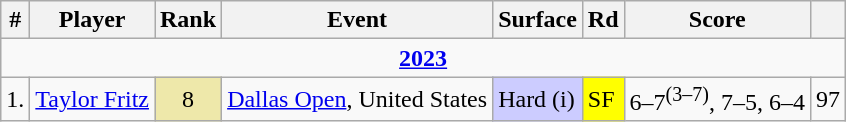<table class="wikitable sortable">
<tr>
<th>#</th>
<th>Player</th>
<th>Rank</th>
<th>Event</th>
<th>Surface</th>
<th>Rd</th>
<th class="unsortable">Score</th>
<th></th>
</tr>
<tr>
<td colspan="9" align=center><strong><a href='#'>2023</a></strong></td>
</tr>
<tr>
<td>1.</td>
<td> <a href='#'>Taylor Fritz</a></td>
<td bgcolor=eee8aa align=center>8</td>
<td><a href='#'>Dallas Open</a>, United States</td>
<td bgcolor=ccccff>Hard (i)</td>
<td bgcolor=yellow>SF</td>
<td>6–7<sup>(3–7)</sup>, 7–5, 6–4</td>
<td align=center>97</td>
</tr>
</table>
